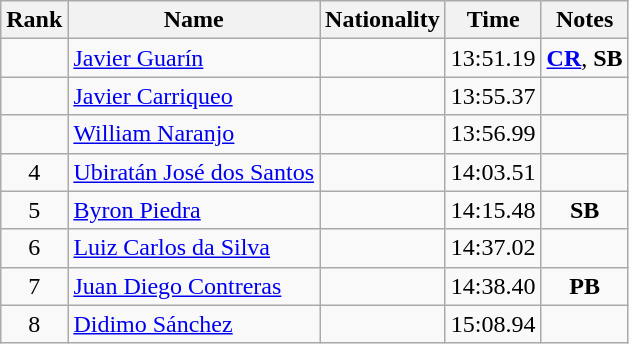<table class="wikitable sortable" style="text-align:center">
<tr>
<th>Rank</th>
<th>Name</th>
<th>Nationality</th>
<th>Time</th>
<th>Notes</th>
</tr>
<tr>
<td></td>
<td align=left><a href='#'>Javier Guarín</a></td>
<td align=left></td>
<td>13:51.19</td>
<td><a href='#'><strong>CR</strong></a>, <strong>SB</strong></td>
</tr>
<tr>
<td></td>
<td align=left><a href='#'>Javier Carriqueo</a></td>
<td align=left></td>
<td>13:55.37</td>
<td></td>
</tr>
<tr>
<td></td>
<td align=left><a href='#'>William Naranjo</a></td>
<td align=left></td>
<td>13:56.99</td>
<td></td>
</tr>
<tr>
<td>4</td>
<td align=left><a href='#'>Ubiratán José dos Santos</a></td>
<td align=left></td>
<td>14:03.51</td>
<td></td>
</tr>
<tr>
<td>5</td>
<td align=left><a href='#'>Byron Piedra</a></td>
<td align=left></td>
<td>14:15.48</td>
<td><strong>SB</strong></td>
</tr>
<tr>
<td>6</td>
<td align=left><a href='#'>Luiz Carlos da Silva</a></td>
<td align=left></td>
<td>14:37.02</td>
<td></td>
</tr>
<tr>
<td>7</td>
<td align=left><a href='#'>Juan Diego Contreras</a></td>
<td align=left></td>
<td>14:38.40</td>
<td><strong>PB</strong></td>
</tr>
<tr>
<td>8</td>
<td align=left><a href='#'>Didimo Sánchez</a></td>
<td align=left></td>
<td>15:08.94</td>
<td></td>
</tr>
</table>
